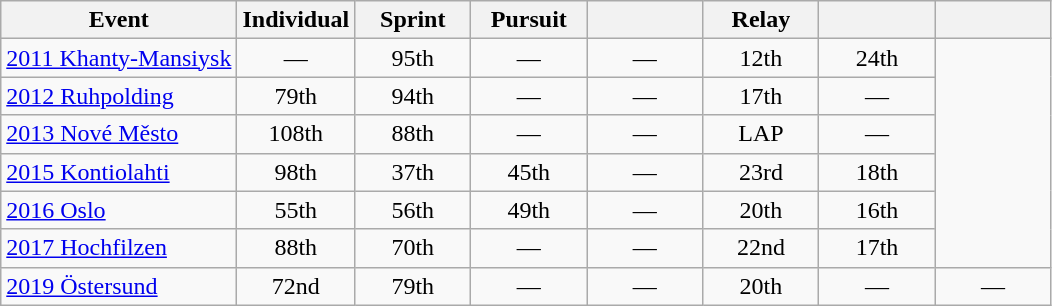<table class="wikitable" style="text-align: center;">
<tr ">
<th>Event</th>
<th style="width:70px;">Individual</th>
<th style="width:70px;">Sprint</th>
<th style="width:70px;">Pursuit</th>
<th style="width:70px;"></th>
<th style="width:70px;">Relay</th>
<th style="width:70px;"></th>
<th style="width:70px;"></th>
</tr>
<tr>
<td align=left> <a href='#'>2011 Khanty-Mansiysk</a></td>
<td>—</td>
<td>95th</td>
<td>—</td>
<td>—</td>
<td>12th</td>
<td>24th</td>
<td rowspan="6"></td>
</tr>
<tr>
<td align=left> <a href='#'>2012 Ruhpolding</a></td>
<td>79th</td>
<td>94th</td>
<td>—</td>
<td>—</td>
<td>17th</td>
<td>—</td>
</tr>
<tr>
<td align=left> <a href='#'>2013 Nové Město</a></td>
<td>108th</td>
<td>88th</td>
<td>—</td>
<td>—</td>
<td>LAP</td>
<td>—</td>
</tr>
<tr>
<td align=left> <a href='#'>2015 Kontiolahti</a></td>
<td>98th</td>
<td>37th</td>
<td>45th</td>
<td>—</td>
<td>23rd</td>
<td>18th</td>
</tr>
<tr>
<td align=left> <a href='#'>2016 Oslo</a></td>
<td>55th</td>
<td>56th</td>
<td>49th</td>
<td>—</td>
<td>20th</td>
<td>16th</td>
</tr>
<tr>
<td align="left"> <a href='#'>2017 Hochfilzen</a></td>
<td>88th</td>
<td>70th</td>
<td>—</td>
<td>—</td>
<td>22nd</td>
<td>17th</td>
</tr>
<tr>
<td align="left"> <a href='#'>2019 Östersund</a></td>
<td>72nd</td>
<td>79th</td>
<td>—</td>
<td>—</td>
<td>20th</td>
<td>—</td>
<td>—</td>
</tr>
</table>
